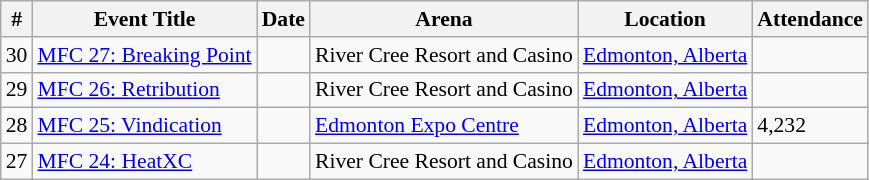<table class="sortable wikitable succession-box" style="font-size:90%;">
<tr>
<th scope="col">#</th>
<th scope="col">Event Title</th>
<th scope="col">Date</th>
<th scope="col">Arena</th>
<th scope="col">Location</th>
<th scope="col">Attendance</th>
</tr>
<tr>
<td align=center>30</td>
<td><a href='#'>MFC 27: Breaking Point</a></td>
<td></td>
<td>River Cree Resort and Casino</td>
<td><a href='#'>Edmonton, Alberta</a></td>
<td></td>
</tr>
<tr>
<td align=center>29</td>
<td><a href='#'>MFC 26: Retribution</a></td>
<td></td>
<td>River Cree Resort and Casino</td>
<td><a href='#'>Edmonton, Alberta</a></td>
<td></td>
</tr>
<tr>
<td align=center>28</td>
<td><a href='#'>MFC 25: Vindication</a></td>
<td></td>
<td><a href='#'>Edmonton Expo Centre</a></td>
<td><a href='#'>Edmonton, Alberta</a></td>
<td>4,232</td>
</tr>
<tr>
<td align=center>27</td>
<td><a href='#'>MFC 24: HeatXC</a></td>
<td></td>
<td>River Cree Resort and Casino</td>
<td><a href='#'>Edmonton, Alberta</a></td>
<td></td>
</tr>
</table>
